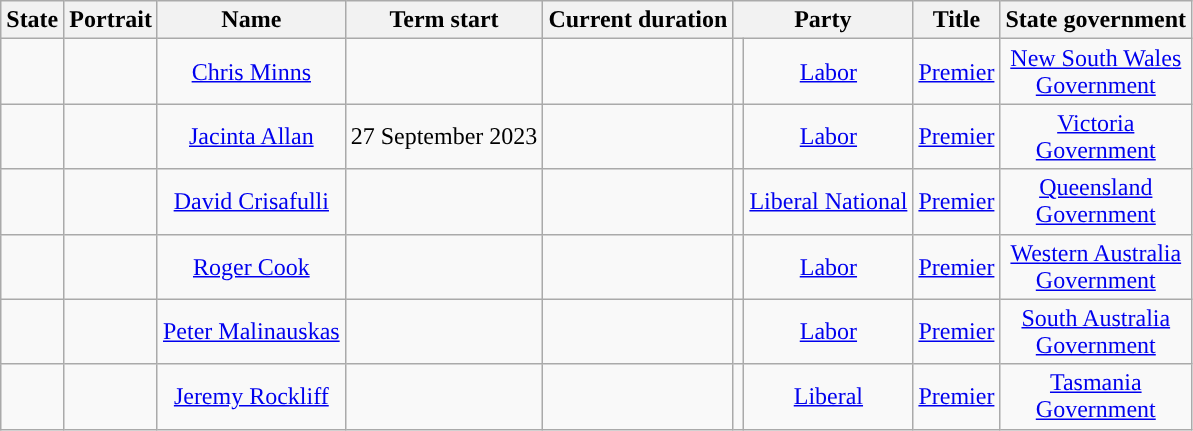<table class="wikitable sortable" style="text-align:center;">
<tr>
<th>State</th>
<th>Portrait</th>
<th>Name</th>
<th>Term start</th>
<th>Current duration</th>
<th colspan="2">Party</th>
<th>Title</th>
<th>State government</th>
</tr>
<tr>
<td></td>
<td></td>
<td><a href='#'>Chris Minns</a></td>
<td></td>
<td></td>
<td style="background-color: "></td>
<td><a href='#'>Labor</a></td>
<td><a href='#'>Premier</a></td>
<td><a href='#'>New South Wales<br>Government</a></td>
</tr>
<tr>
<td></td>
<td></td>
<td><a href='#'>Jacinta Allan</a></td>
<td>27 September 2023</td>
<td></td>
<td style="background-color: "></td>
<td><a href='#'>Labor</a></td>
<td><a href='#'>Premier</a></td>
<td><a href='#'>Victoria<br>Government</a></td>
</tr>
<tr>
<td></td>
<td></td>
<td><a href='#'>David Crisafulli</a></td>
<td></td>
<td></td>
<td style="background-color: "></td>
<td><a href='#'>Liberal National</a></td>
<td><a href='#'>Premier</a></td>
<td><a href='#'>Queensland<br>Government</a></td>
</tr>
<tr>
<td></td>
<td></td>
<td><a href='#'>Roger Cook</a></td>
<td></td>
<td></td>
<td style="background-color: "></td>
<td><a href='#'>Labor</a></td>
<td><a href='#'>Premier</a></td>
<td><a href='#'>Western Australia<br>Government</a></td>
</tr>
<tr>
<td></td>
<td></td>
<td><a href='#'>Peter Malinauskas</a></td>
<td></td>
<td></td>
<td style="background-color: "></td>
<td><a href='#'>Labor</a></td>
<td><a href='#'>Premier</a></td>
<td><a href='#'>South Australia<br>Government</a></td>
</tr>
<tr>
<td></td>
<td></td>
<td><a href='#'>Jeremy Rockliff</a></td>
<td></td>
<td></td>
<td style="background-color: "></td>
<td><a href='#'>Liberal</a></td>
<td><a href='#'>Premier</a></td>
<td><a href='#'>Tasmania<br>Government</a></td>
</tr>
</table>
